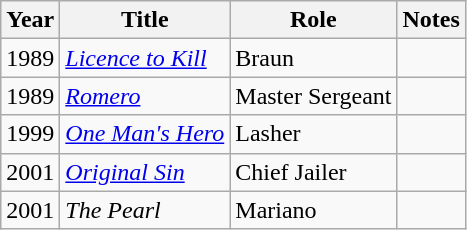<table class="wikitable">
<tr>
<th>Year</th>
<th>Title</th>
<th>Role</th>
<th>Notes</th>
</tr>
<tr>
<td>1989</td>
<td><em><a href='#'>Licence to Kill</a></em></td>
<td>Braun</td>
<td></td>
</tr>
<tr>
<td>1989</td>
<td><em><a href='#'>Romero</a></em></td>
<td>Master Sergeant</td>
<td></td>
</tr>
<tr>
<td>1999</td>
<td><em><a href='#'>One Man's Hero</a></em></td>
<td>Lasher</td>
<td></td>
</tr>
<tr>
<td>2001</td>
<td><em><a href='#'>Original Sin</a></em></td>
<td>Chief Jailer</td>
<td></td>
</tr>
<tr>
<td>2001</td>
<td><em>The Pearl</em></td>
<td>Mariano</td>
<td></td>
</tr>
</table>
